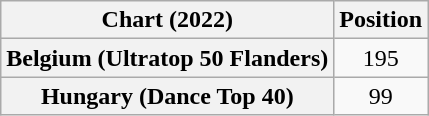<table class="wikitable plainrowheaders" style="text-align:center">
<tr>
<th scope="col">Chart (2022)</th>
<th scope="col">Position</th>
</tr>
<tr>
<th scope="row">Belgium (Ultratop 50 Flanders)</th>
<td>195</td>
</tr>
<tr>
<th scope="row">Hungary (Dance Top 40)</th>
<td>99</td>
</tr>
</table>
